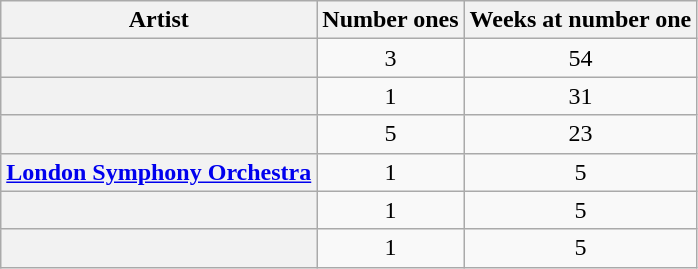<table class="wikitable plainrowheaders sortable">
<tr>
<th scope=col>Artist</th>
<th scope=col>Number ones</th>
<th scope=col>Weeks at number one</th>
</tr>
<tr>
<th scope=row></th>
<td style="text-align:center;">3</td>
<td style="text-align:center;">54</td>
</tr>
<tr>
<th scope=row></th>
<td style="text-align:center;">1</td>
<td style="text-align:center;">31</td>
</tr>
<tr>
<th scope=row></th>
<td style="text-align:center;">5</td>
<td style="text-align:center;">23</td>
</tr>
<tr>
<th scope=row><a href='#'>London Symphony Orchestra</a></th>
<td style="text-align:center;">1</td>
<td style="text-align:center;">5</td>
</tr>
<tr>
<th scope=row></th>
<td style="text-align:center;">1</td>
<td style="text-align:center;">5</td>
</tr>
<tr>
<th scope=row></th>
<td style="text-align:center;">1</td>
<td style="text-align:center;">5</td>
</tr>
</table>
